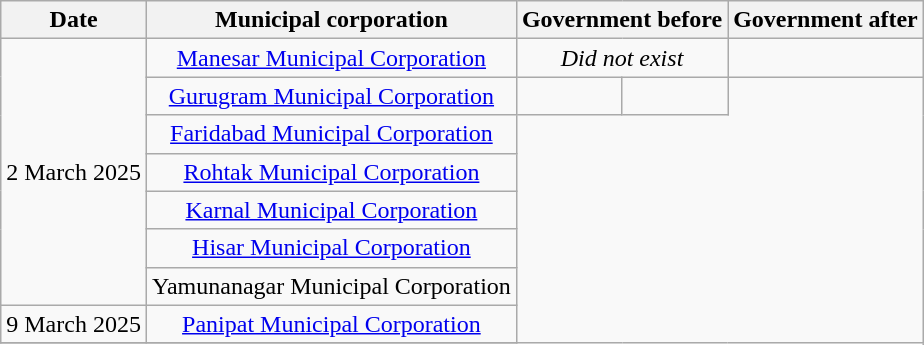<table class="wikitable sortable"style="text-align:center;">
<tr>
<th>Date</th>
<th>Municipal corporation</th>
<th colspan="2">Government before</th>
<th colspan="2">Government after</th>
</tr>
<tr>
<td rowspan=7>2 March 2025</td>
<td><a href='#'>Manesar Municipal Corporation</a></td>
<td style="text-align:center;" colspan=2><em>Did not exist</em></td>
<td></td>
</tr>
<tr>
<td><a href='#'>Gurugram Municipal Corporation</a></td>
<td></td>
<td></td>
</tr>
<tr>
<td><a href='#'>Faridabad Municipal Corporation</a></td>
</tr>
<tr>
<td><a href='#'>Rohtak Municipal Corporation</a></td>
</tr>
<tr>
<td><a href='#'>Karnal Municipal Corporation</a></td>
</tr>
<tr>
<td><a href='#'>Hisar Municipal Corporation</a></td>
</tr>
<tr>
<td>Yamunanagar Municipal Corporation</td>
</tr>
<tr>
<td>9 March 2025</td>
<td><a href='#'>Panipat Municipal Corporation</a></td>
</tr>
<tr>
</tr>
</table>
